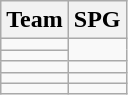<table class=wikitable>
<tr>
<th>Team</th>
<th>SPG</th>
</tr>
<tr>
<td></td>
<td rowspan=2></td>
</tr>
<tr>
<td></td>
</tr>
<tr>
<td></td>
<td></td>
</tr>
<tr>
<td></td>
<td></td>
</tr>
<tr>
<td></td>
<td></td>
</tr>
</table>
